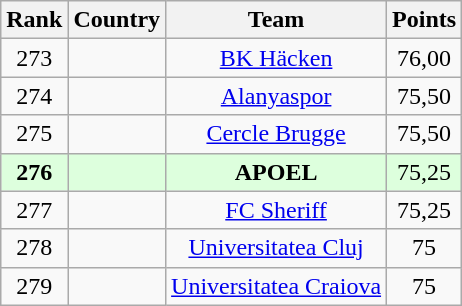<table class="wikitable" style="text-align: center;">
<tr>
<th>Rank</th>
<th>Country</th>
<th>Team</th>
<th>Points</th>
</tr>
<tr>
<td>273</td>
<td></td>
<td><a href='#'>BK Häcken</a></td>
<td>76,00</td>
</tr>
<tr>
<td>274</td>
<td></td>
<td><a href='#'>Alanyaspor</a></td>
<td>75,50</td>
</tr>
<tr>
<td>275</td>
<td></td>
<td><a href='#'>Cercle Brugge</a></td>
<td>75,50</td>
</tr>
<tr bgcolor="#ddffdd">
<td><strong>276</strong></td>
<td></td>
<td><strong>APOEL</strong></td>
<td>75,25</td>
</tr>
<tr>
<td>277</td>
<td></td>
<td><a href='#'>FC Sheriff</a></td>
<td>75,25</td>
</tr>
<tr>
<td>278</td>
<td></td>
<td><a href='#'>Universitatea Cluj</a></td>
<td>75</td>
</tr>
<tr>
<td>279</td>
<td></td>
<td><a href='#'>Universitatea Craiova</a></td>
<td>75</td>
</tr>
</table>
